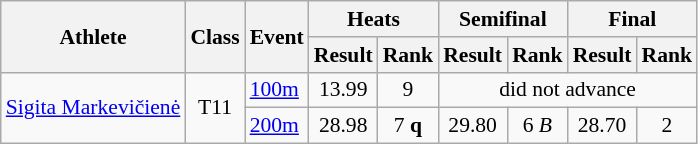<table class=wikitable style="font-size:90%">
<tr>
<th rowspan="2">Athlete</th>
<th rowspan="2">Class</th>
<th rowspan="2">Event</th>
<th colspan="2">Heats</th>
<th colspan="2">Semifinal</th>
<th colspan="2">Final</th>
</tr>
<tr>
<th>Result</th>
<th>Rank</th>
<th>Result</th>
<th>Rank</th>
<th>Result</th>
<th>Rank</th>
</tr>
<tr>
<td rowspan="2"><a href='#'>Sigita Markevičienė</a></td>
<td rowspan="2" style="text-align:center;">T11</td>
<td><a href='#'>100m</a></td>
<td style="text-align:center;">13.99</td>
<td style="text-align:center;">9</td>
<td style="text-align:center;" colspan="4">did not advance</td>
</tr>
<tr>
<td><a href='#'>200m</a></td>
<td style="text-align:center;">28.98</td>
<td style="text-align:center;">7 <strong>q</strong></td>
<td style="text-align:center;">29.80</td>
<td style="text-align:center;">6 <em>B</em></td>
<td style="text-align:center;">28.70</td>
<td style="text-align:center;">2</td>
</tr>
</table>
